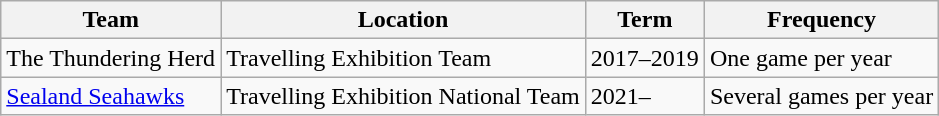<table class="sortable wikitable">
<tr>
<th scope="col">Team</th>
<th scope="col">Location</th>
<th scope="col">Term</th>
<th scope="col">Frequency</th>
</tr>
<tr>
<td>The Thundering Herd</td>
<td>Travelling Exhibition Team</td>
<td>2017–2019</td>
<td>One game per year</td>
</tr>
<tr>
<td><a href='#'>Sealand Seahawks</a></td>
<td>Travelling Exhibition National Team</td>
<td>2021–</td>
<td>Several games per year</td>
</tr>
</table>
